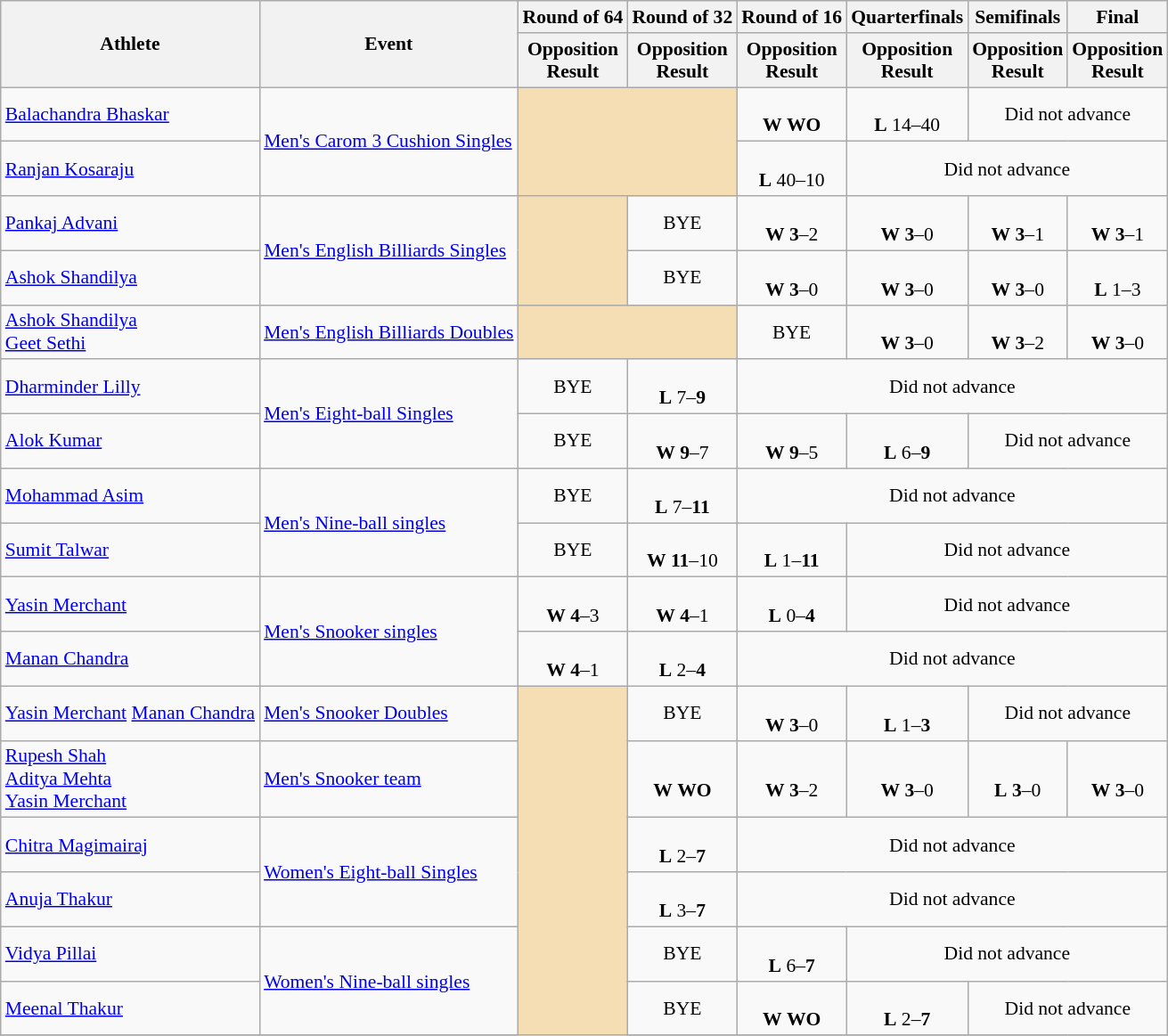<table class=wikitable style="font-size:90%">
<tr>
<th rowspan=2>Athlete</th>
<th rowspan=2>Event</th>
<th>Round of 64</th>
<th>Round of 32</th>
<th>Round of 16</th>
<th>Quarterfinals</th>
<th>Semifinals</th>
<th>Final</th>
</tr>
<tr>
<th>Opposition<br>Result</th>
<th>Opposition<br>Result</th>
<th>Opposition<br>Result</th>
<th>Opposition<br>Result</th>
<th>Opposition<br>Result</th>
<th>Opposition<br>Result</th>
</tr>
<tr>
<td><a href='#'>Balachandra Bhaskar</a></td>
<td rowspan=2><a href='#'>Men's Carom 3 Cushion Singles</a></td>
<td style="background:wheat;" rowspan=2 colspan=2></td>
<td style="text-align:center"><br><strong>W</strong> <strong>WO</strong></td>
<td style="text-align:center"><br><strong>L</strong> 14–40</td>
<td style="text-align:center;" colspan="2">Did not advance</td>
</tr>
<tr>
<td><a href='#'>Ranjan Kosaraju</a></td>
<td style="text-align:center"><br><strong>L</strong> 40–10</td>
<td style="text-align:center;" colspan="3">Did not advance</td>
</tr>
<tr>
<td><a href='#'>Pankaj Advani</a></td>
<td rowspan=2><a href='#'>Men's English Billiards Singles</a></td>
<td style="background:wheat;"  rowspan=2 colspan=1></td>
<td style="text-align:center">BYE</td>
<td style="text-align:center"><br><strong>W</strong> <strong>3</strong>–2</td>
<td style="text-align:center"><br><strong>W</strong> <strong>3</strong>–0</td>
<td style="text-align:center"><br><strong>W</strong> <strong>3</strong>–1</td>
<td style="text-align:center"><br><strong>W</strong> <strong>3</strong>–1<br></td>
</tr>
<tr>
<td><a href='#'>Ashok Shandilya</a></td>
<td style="text-align:center">BYE</td>
<td style="text-align:center"><br><strong>W</strong> <strong>3</strong>–0</td>
<td style="text-align:center"><br><strong>W</strong> <strong>3</strong>–0</td>
<td style="text-align:center"><br><strong>W</strong> <strong>3</strong>–0</td>
<td style="text-align:center"><br><strong>L</strong> 1–3<br></td>
</tr>
<tr>
<td><a href='#'>Ashok Shandilya</a> <br><a href='#'>Geet Sethi</a></td>
<td><a href='#'>Men's English Billiards Doubles</a></td>
<td style="background:wheat;"colspan=2></td>
<td style="text-align:center">BYE</td>
<td style="text-align:center"><br><strong>W</strong> <strong>3</strong>–0</td>
<td style="text-align:center"><br><strong>W</strong> <strong>3</strong>–2</td>
<td style="text-align:center"><br><strong>W</strong> <strong>3</strong>–0<br></td>
</tr>
<tr>
<td><a href='#'>Dharminder Lilly</a></td>
<td rowspan=2><a href='#'>Men's Eight-ball Singles</a></td>
<td style="text-align:center">BYE</td>
<td style="text-align:center"><br><strong>L</strong> 7–<strong>9</strong></td>
<td style="text-align:center;" colspan="5">Did not advance</td>
</tr>
<tr>
<td><a href='#'>Alok Kumar</a></td>
<td style="text-align:center">BYE</td>
<td style="text-align:center"><br><strong>W</strong> <strong>9</strong>–7</td>
<td style="text-align:center"><br><strong>W</strong> <strong>9</strong>–5</td>
<td style="text-align:center"><br><strong>L</strong> 6–<strong>9</strong></td>
<td style="text-align:center;" colspan="3">Did not advance</td>
</tr>
<tr>
<td><a href='#'>Mohammad Asim</a></td>
<td rowspan=2><a href='#'>Men's Nine-ball singles</a></td>
<td style="text-align:center">BYE</td>
<td style="text-align:center"><br><strong>L</strong> 7–<strong>11</strong></td>
<td style="text-align:center;" colspan="5">Did not advance</td>
</tr>
<tr>
<td><a href='#'>Sumit Talwar</a></td>
<td style="text-align:center">BYE</td>
<td style="text-align:center"><br><strong>W</strong> <strong>11</strong>–10</td>
<td style="text-align:center"><br><strong>L</strong> 1–<strong>11</strong></td>
<td style="text-align:center;" colspan="4">Did not advance</td>
</tr>
<tr>
<td><a href='#'>Yasin Merchant</a></td>
<td rowspan=2><a href='#'>Men's Snooker singles</a></td>
<td style="text-align:center"><br><strong>W</strong> <strong>4</strong>–3</td>
<td style="text-align:center"><br><strong>W</strong> <strong>4</strong>–1</td>
<td style="text-align:center"><br><strong>L</strong> 0–<strong>4</strong></td>
<td style="text-align:center;" colspan="4">Did not advance</td>
</tr>
<tr>
<td><a href='#'>Manan Chandra</a></td>
<td style="text-align:center"><br><strong>W</strong> <strong>4</strong>–1</td>
<td style="text-align:center"><br><strong>L</strong> 2–<strong>4</strong></td>
<td style="text-align:center;" colspan="5">Did not advance</td>
</tr>
<tr>
<td><a href='#'>Yasin Merchant</a> <a href='#'>Manan Chandra</a></td>
<td><a href='#'>Men's Snooker Doubles</a></td>
<td style="background:wheat;" rowspan=7 colspan=1></td>
<td style="text-align:center">BYE</td>
<td style="text-align:center"><br><strong>W</strong> <strong>3</strong>–0</td>
<td style="text-align:center"><br><strong>L</strong> 1–<strong>3</strong></td>
<td style="text-align:center;" colspan="3">Did not advance</td>
</tr>
<tr>
<td><a href='#'>Rupesh Shah</a><br><a href='#'>Aditya Mehta</a><br><a href='#'>Yasin Merchant</a></td>
<td><a href='#'>Men's Snooker team</a></td>
<td style="text-align:center"><br><strong>W</strong> <strong>WO</strong></td>
<td style="text-align:center"><br><strong>W</strong> <strong>3</strong>–2</td>
<td style="text-align:center"><br><strong>W</strong> <strong>3</strong>–0</td>
<td style="text-align:center"><br><strong>L</strong> <strong>3</strong>–0</td>
<td style="text-align:center"><br><strong>W</strong> <strong>3</strong>–0<br></td>
</tr>
<tr>
<td><a href='#'>Chitra Magimairaj</a></td>
<td rowspan=2><a href='#'>Women's Eight-ball Singles</a></td>
<td style="text-align:center"><br><strong>L</strong> 2–<strong>7</strong></td>
<td style="text-align:center;" colspan="7">Did not advance</td>
</tr>
<tr>
<td><a href='#'>Anuja Thakur</a></td>
<td style="text-align:center"><br><strong>L</strong> 3–<strong>7</strong></td>
<td style="text-align:center;" colspan="7">Did not advance</td>
</tr>
<tr>
<td><a href='#'>Vidya Pillai</a></td>
<td rowspan=2><a href='#'>Women's Nine-ball singles</a></td>
<td style="text-align:center">BYE</td>
<td style="text-align:center"><br><strong>L</strong> 6–<strong>7</strong></td>
<td style="text-align:center;" colspan="5">Did not advance</td>
</tr>
<tr>
<td><a href='#'>Meenal Thakur</a></td>
<td style="text-align:center">BYE</td>
<td style="text-align:center"><br><strong>W</strong> <strong>WO</strong></td>
<td style="text-align:center"><br><strong>L</strong> 2–<strong>7</strong></td>
<td style="text-align:center;" colspan="4">Did not advance</td>
</tr>
<tr>
</tr>
</table>
